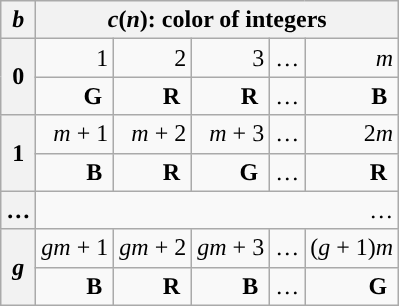<table class="wikitable floatright" style="text-align:right">
<tr>
<th><em>b</em></th>
<th colspan="5"><em>c</em>(<em>n</em>): color of integers</th>
</tr>
<tr>
<th rowspan="2">0</th>
<td>1</td>
<td>2</td>
<td>3</td>
<td>…</td>
<td><em>m</em></td>
</tr>
<tr>
<td> <strong><span>G</span></strong> </td>
<td> <strong><span>R</span></strong> </td>
<td> <strong><span>R</span></strong> </td>
<td>…</td>
<td> <strong><span>B</span></strong> </td>
</tr>
<tr>
<th rowspan="2">1</th>
<td><em>m</em> + 1</td>
<td><em>m</em> + 2</td>
<td><em>m</em> + 3</td>
<td>…</td>
<td>2<em>m</em></td>
</tr>
<tr>
<td> <strong><span>B</span></strong> </td>
<td> <strong><span>R</span></strong> </td>
<td> <strong><span>G</span></strong> </td>
<td>…</td>
<td> <strong><span>R</span></strong> </td>
</tr>
<tr>
<th>…</th>
<td colspan="5">…</td>
</tr>
<tr>
<th rowspan="2"><em>g</em></th>
<td><em>gm</em> + 1</td>
<td><em>gm</em> + 2</td>
<td><em>gm</em> + 3</td>
<td>…</td>
<td>(<em>g</em> + 1)<em>m</em></td>
</tr>
<tr>
<td> <strong><span>B</span></strong> </td>
<td> <strong><span>R</span></strong> </td>
<td> <strong><span>B</span></strong> </td>
<td>…</td>
<td> <strong><span>G</span></strong> </td>
</tr>
</table>
